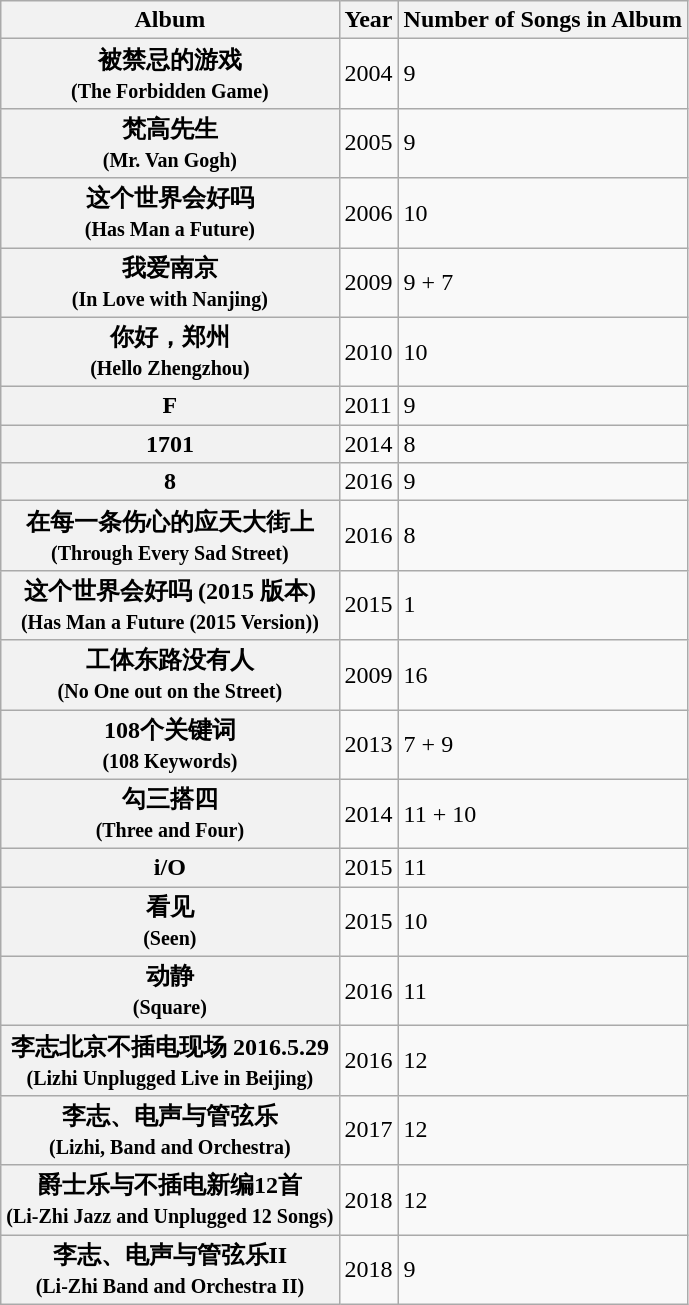<table class="wikitable">
<tr>
<th>Album</th>
<th>Year</th>
<th>Number of Songs in Album</th>
</tr>
<tr>
<th>被禁忌的游戏<br><small>(The Forbidden Game)</small></th>
<td>2004</td>
<td>9</td>
</tr>
<tr>
<th>梵高先生<br><small>(Mr. Van Gogh)</small></th>
<td>2005</td>
<td>9</td>
</tr>
<tr>
<th>这个世界会好吗<br><small>(Has Man a Future)</small></th>
<td>2006</td>
<td>10</td>
</tr>
<tr>
<th>我爱南京<br><small>(In Love with Nanjing)</small></th>
<td>2009</td>
<td>9 + 7</td>
</tr>
<tr>
<th>你好，郑州<br><small>(Hello Zhengzhou)</small></th>
<td>2010</td>
<td>10</td>
</tr>
<tr>
<th>F</th>
<td>2011</td>
<td>9</td>
</tr>
<tr>
<th>1701</th>
<td>2014</td>
<td>8</td>
</tr>
<tr>
<th>8</th>
<td>2016</td>
<td>9</td>
</tr>
<tr>
<th>在每一条伤心的应天大街上<br><small>(Through Every Sad Street)</small></th>
<td>2016</td>
<td>8</td>
</tr>
<tr>
<th>这个世界会好吗 (2015 版本)<br><small>(Has Man a Future (2015 Version))</small></th>
<td>2015</td>
<td>1</td>
</tr>
<tr>
<th>工体东路没有人<br><small>(No One out on the Street)</small></th>
<td>2009</td>
<td>16</td>
</tr>
<tr>
<th>108个关键词<br><small>(108 Keywords)</small></th>
<td>2013</td>
<td>7 + 9</td>
</tr>
<tr>
<th>勾三搭四<br><small>(Three and Four)</small></th>
<td>2014</td>
<td>11 + 10</td>
</tr>
<tr>
<th>i/O</th>
<td>2015</td>
<td>11</td>
</tr>
<tr>
<th>看见<br><small>(Seen)</small></th>
<td>2015</td>
<td>10</td>
</tr>
<tr>
<th>动静<br><small>(Square)</small></th>
<td>2016</td>
<td>11</td>
</tr>
<tr>
<th>李志北京不插电现场 2016.5.29<br><small>(Lizhi Unplugged Live in Beijing)</small></th>
<td>2016</td>
<td>12</td>
</tr>
<tr>
<th>李志、电声与管弦乐<br><small>(Lizhi, Band and Orchestra)</small></th>
<td>2017</td>
<td>12</td>
</tr>
<tr>
<th>爵士乐与不插电新编12首<br><small>(Li-Zhi Jazz and Unplugged 12 Songs)</small></th>
<td>2018</td>
<td>12</td>
</tr>
<tr>
<th>李志、电声与管弦乐II<br><small>(Li-Zhi Band and Orchestra II)</small></th>
<td>2018</td>
<td>9</td>
</tr>
</table>
